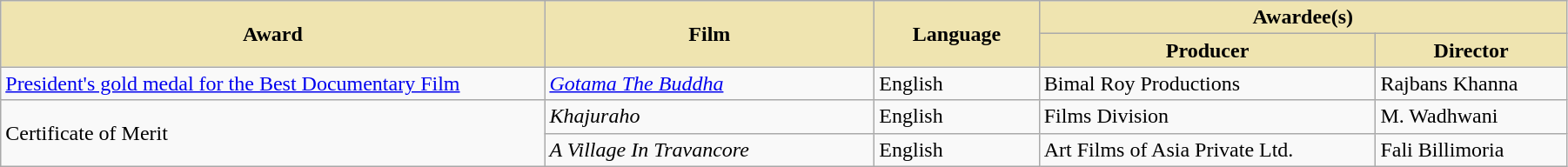<table class="wikitable sortable" style="width:95%">
<tr>
<th scope="col" rowspan="2" style="background-color:#EFE4B0;width:33%;">Award</th>
<th scope="col" rowspan="2" style="background-color:#EFE4B0;width:20%;">Film</th>
<th scope="col" rowspan="2" style="background-color:#EFE4B0;width:10%;">Language</th>
<th scope="col" colspan="2" style="background-color:#EFE4B0;width:32%;">Awardee(s)</th>
</tr>
<tr>
<th scope="col" style="background-color:#EFE4B0;">Producer</th>
<th scope="col" style="background-color:#EFE4B0;">Director</th>
</tr>
<tr>
<td><a href='#'>President's gold medal for the Best Documentary Film</a></td>
<td><em><a href='#'>Gotama The Buddha</a></em></td>
<td>English</td>
<td>Bimal Roy Productions<br></td>
<td>Rajbans Khanna</td>
</tr>
<tr>
<td rowspan="2">Certificate of Merit</td>
<td><em>Khajuraho</em></td>
<td>English</td>
<td>Films Division</td>
<td>M. Wadhwani</td>
</tr>
<tr>
<td><em>A Village In Travancore</em></td>
<td>English</td>
<td>Art Films of Asia Private Ltd.<br></td>
<td>Fali Billimoria</td>
</tr>
</table>
